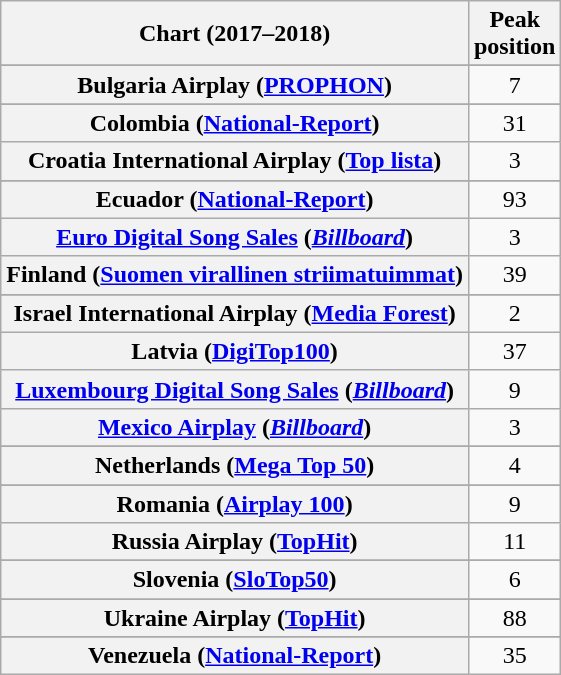<table class="wikitable sortable plainrowheaders" style="text-align:center">
<tr>
<th scope="col">Chart (2017–2018)</th>
<th scope="col">Peak<br> position</th>
</tr>
<tr>
</tr>
<tr>
</tr>
<tr>
</tr>
<tr>
</tr>
<tr>
<th scope="row">Bulgaria Airplay (<a href='#'>PROPHON</a>)</th>
<td>7</td>
</tr>
<tr>
</tr>
<tr>
<th scope="row">Colombia (<a href='#'>National-Report</a>)</th>
<td>31</td>
</tr>
<tr>
<th scope="row">Croatia International Airplay (<a href='#'>Top lista</a>)</th>
<td>3</td>
</tr>
<tr>
</tr>
<tr>
</tr>
<tr>
</tr>
<tr>
<th scope="row">Ecuador (<a href='#'>National-Report</a>)</th>
<td>93</td>
</tr>
<tr>
<th scope="row"><a href='#'>Euro Digital Song Sales</a> (<em><a href='#'>Billboard</a></em>)</th>
<td>3</td>
</tr>
<tr>
<th scope="row">Finland (<a href='#'>Suomen virallinen striimatuimmat</a>)</th>
<td>39</td>
</tr>
<tr>
</tr>
<tr>
</tr>
<tr>
</tr>
<tr>
</tr>
<tr>
</tr>
<tr>
</tr>
<tr>
<th scope="row">Israel International Airplay (<a href='#'>Media Forest</a>)</th>
<td>2</td>
</tr>
<tr>
<th scope="row">Latvia (<a href='#'>DigiTop100</a>)</th>
<td>37</td>
</tr>
<tr>
<th scope="row"><a href='#'>Luxembourg Digital Song Sales</a> (<em><a href='#'>Billboard</a></em>)</th>
<td>9</td>
</tr>
<tr>
<th scope="row"><a href='#'>Mexico Airplay</a> (<em><a href='#'>Billboard</a></em>)</th>
<td>3</td>
</tr>
<tr>
</tr>
<tr>
<th scope="row">Netherlands (<a href='#'>Mega Top 50</a>)</th>
<td>4</td>
</tr>
<tr>
</tr>
<tr>
</tr>
<tr>
</tr>
<tr>
</tr>
<tr>
<th scope="row">Romania (<a href='#'>Airplay 100</a>)</th>
<td>9</td>
</tr>
<tr>
<th scope="row">Russia Airplay (<a href='#'>TopHit</a>)</th>
<td>11</td>
</tr>
<tr>
</tr>
<tr>
</tr>
<tr>
</tr>
<tr>
<th scope="row">Slovenia (<a href='#'>SloTop50</a>)</th>
<td>6</td>
</tr>
<tr>
</tr>
<tr>
</tr>
<tr>
</tr>
<tr>
</tr>
<tr>
<th scope="row">Ukraine Airplay (<a href='#'>TopHit</a>)</th>
<td>88</td>
</tr>
<tr>
</tr>
<tr>
<th scope="row">Venezuela (<a href='#'>National-Report</a>)</th>
<td>35</td>
</tr>
</table>
